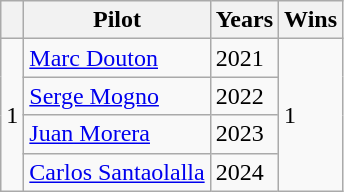<table class="wikitable">
<tr>
<th></th>
<th>Pilot</th>
<th>Years</th>
<th>Wins</th>
</tr>
<tr>
<td rowspan="4">1</td>
<td> <a href='#'>Marc Douton</a></td>
<td>2021</td>
<td rowspan="4">1</td>
</tr>
<tr>
<td> <a href='#'>Serge Mogno</a></td>
<td>2022</td>
</tr>
<tr>
<td> <a href='#'>Juan Morera</a></td>
<td>2023</td>
</tr>
<tr>
<td> <a href='#'>Carlos Santaolalla</a></td>
<td>2024</td>
</tr>
</table>
